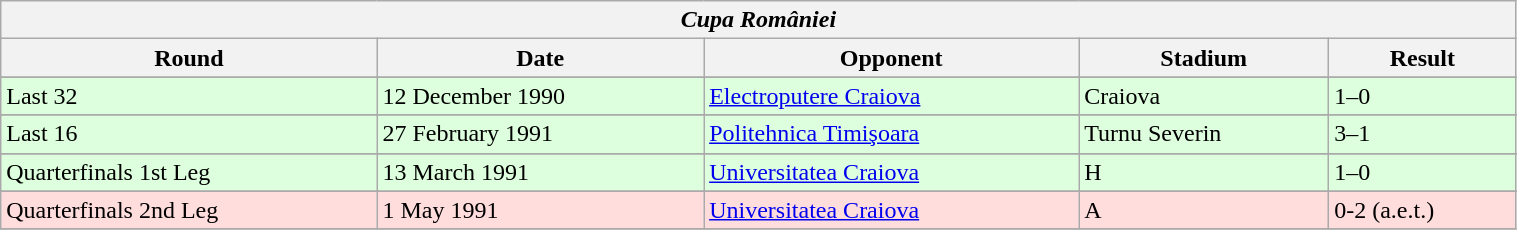<table class="wikitable" style="width:80%;">
<tr>
<th colspan="5" style="text-align:center;"><em>Cupa României</em></th>
</tr>
<tr>
<th>Round</th>
<th>Date</th>
<th>Opponent</th>
<th>Stadium</th>
<th>Result</th>
</tr>
<tr>
</tr>
<tr bgcolor="#ddffdd">
<td>Last 32</td>
<td>12 December 1990</td>
<td><a href='#'>Electroputere Craiova</a></td>
<td>Craiova</td>
<td>1–0</td>
</tr>
<tr>
</tr>
<tr bgcolor="#ddffdd">
<td>Last 16</td>
<td>27 February 1991</td>
<td><a href='#'>Politehnica Timişoara</a></td>
<td>Turnu Severin</td>
<td>3–1</td>
</tr>
<tr>
</tr>
<tr bgcolor="#ddffdd">
<td>Quarterfinals 1st Leg</td>
<td>13 March 1991</td>
<td><a href='#'>Universitatea Craiova</a></td>
<td>H</td>
<td>1–0</td>
</tr>
<tr>
</tr>
<tr bgcolor="#ffdddd">
<td>Quarterfinals 2nd Leg</td>
<td>1 May 1991</td>
<td><a href='#'>Universitatea Craiova</a></td>
<td>A</td>
<td>0-2 (a.e.t.)</td>
</tr>
<tr>
</tr>
</table>
